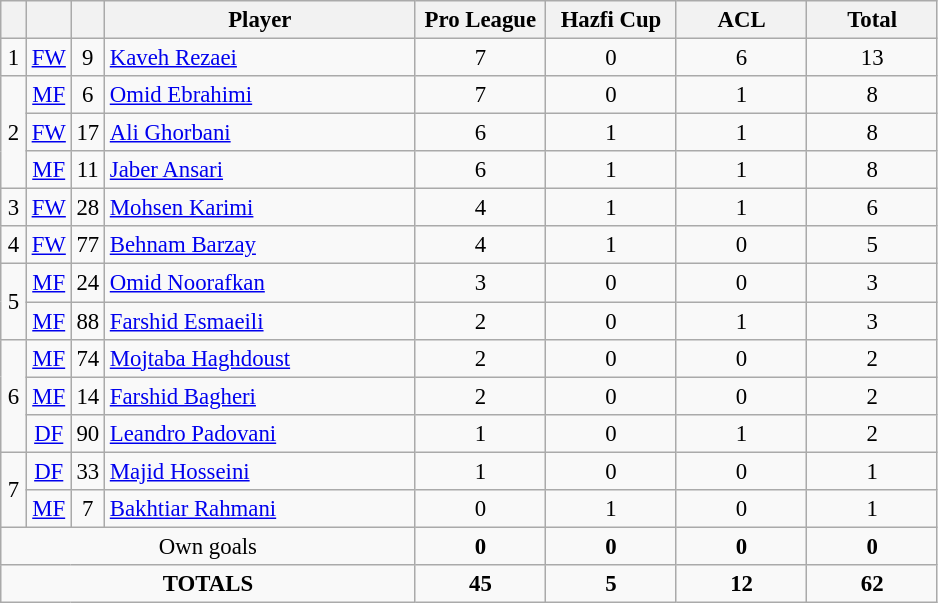<table class="wikitable sortable" style="font-size: 95%; text-align: center;">
<tr>
<th width=10></th>
<th width=10></th>
<th width=10></th>
<th width=200>Player</th>
<th width=80>Pro League</th>
<th width=80>Hazfi Cup</th>
<th width=80>ACL</th>
<th width=80>Total</th>
</tr>
<tr>
<td rowspan="1">1</td>
<td><a href='#'>FW</a></td>
<td>9</td>
<td align=left> <a href='#'>Kaveh Rezaei</a></td>
<td>7</td>
<td>0</td>
<td>6</td>
<td>13</td>
</tr>
<tr>
<td rowspan="3">2</td>
<td><a href='#'>MF</a></td>
<td>6</td>
<td align=left> <a href='#'>Omid Ebrahimi</a></td>
<td>7</td>
<td>0</td>
<td>1</td>
<td>8</td>
</tr>
<tr>
<td><a href='#'>FW</a></td>
<td>17</td>
<td align=left> <a href='#'>Ali Ghorbani</a></td>
<td>6</td>
<td>1</td>
<td>1</td>
<td>8</td>
</tr>
<tr>
<td><a href='#'>MF</a></td>
<td>11</td>
<td align=left> <a href='#'>Jaber Ansari</a></td>
<td>6</td>
<td>1</td>
<td>1</td>
<td>8</td>
</tr>
<tr>
<td rowspan="1">3</td>
<td><a href='#'>FW</a></td>
<td>28</td>
<td align=left> <a href='#'>Mohsen Karimi</a></td>
<td>4</td>
<td>1</td>
<td>1</td>
<td>6</td>
</tr>
<tr>
<td rowspan="1">4</td>
<td><a href='#'>FW</a></td>
<td>77</td>
<td align=left> <a href='#'>Behnam Barzay</a></td>
<td>4</td>
<td>1</td>
<td>0</td>
<td>5</td>
</tr>
<tr>
<td rowspan="2">5</td>
<td><a href='#'>MF</a></td>
<td>24</td>
<td align=left> <a href='#'>Omid Noorafkan</a></td>
<td>3</td>
<td>0</td>
<td>0</td>
<td>3</td>
</tr>
<tr>
<td><a href='#'>MF</a></td>
<td>88</td>
<td align=left> <a href='#'>Farshid Esmaeili</a></td>
<td>2</td>
<td>0</td>
<td>1</td>
<td>3</td>
</tr>
<tr>
<td rowspan="3">6</td>
<td><a href='#'>MF</a></td>
<td>74</td>
<td align=left> <a href='#'>Mojtaba Haghdoust</a></td>
<td>2</td>
<td>0</td>
<td>0</td>
<td>2</td>
</tr>
<tr>
<td><a href='#'>MF</a></td>
<td>14</td>
<td align=left> <a href='#'>Farshid Bagheri</a></td>
<td>2</td>
<td>0</td>
<td>0</td>
<td>2</td>
</tr>
<tr>
<td><a href='#'>DF</a></td>
<td>90</td>
<td align=left> <a href='#'>Leandro Padovani</a></td>
<td>1</td>
<td>0</td>
<td>1</td>
<td>2</td>
</tr>
<tr>
<td rowspan="2">7</td>
<td><a href='#'>DF</a></td>
<td>33</td>
<td align=left> <a href='#'>Majid Hosseini</a></td>
<td>1</td>
<td>0</td>
<td>0</td>
<td>1</td>
</tr>
<tr>
<td><a href='#'>MF</a></td>
<td>7</td>
<td align=left> <a href='#'>Bakhtiar Rahmani</a></td>
<td>0</td>
<td>1</td>
<td>0</td>
<td>1</td>
</tr>
<tr class="sortbottom">
<td colspan="4">Own goals</td>
<td><strong>0</strong></td>
<td><strong>0</strong></td>
<td><strong>0</strong></td>
<td><strong>0</strong></td>
</tr>
<tr class="sortbottom">
<td colspan=4><strong>TOTALS</strong></td>
<td><strong>45</strong></td>
<td><strong>5</strong></td>
<td><strong>12</strong></td>
<td><strong>62</strong></td>
</tr>
</table>
